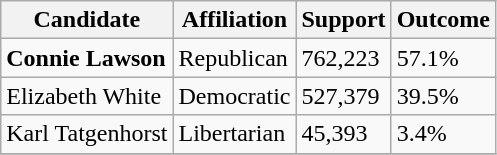<table class="wikitable">
<tr>
<th>Candidate</th>
<th>Affiliation</th>
<th>Support</th>
<th>Outcome</th>
</tr>
<tr>
<td><strong>Connie Lawson</strong></td>
<td>Republican</td>
<td>762,223</td>
<td>57.1%</td>
</tr>
<tr>
<td>Elizabeth White</td>
<td>Democratic</td>
<td>527,379</td>
<td>39.5%</td>
</tr>
<tr>
<td>Karl Tatgenhorst</td>
<td>Libertarian</td>
<td>45,393</td>
<td>3.4%</td>
</tr>
<tr>
</tr>
</table>
